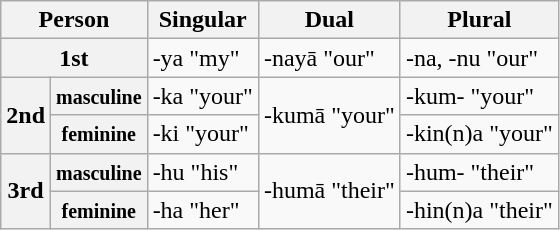<table class="wikitable">
<tr>
<th colspan=2>Person</th>
<th>Singular</th>
<th>Dual</th>
<th>Plural</th>
</tr>
<tr>
<th colspan=2>1st</th>
<td>-ya "my"</td>
<td>-nayā "our"</td>
<td>-na, -nu "our"</td>
</tr>
<tr>
<th rowspan=2>2nd</th>
<th><small>masculine</small></th>
<td>-ka "your"</td>
<td rowspan=2>-kumā "your"</td>
<td>-kum- "your"</td>
</tr>
<tr>
<th><small>feminine</small></th>
<td>-ki "your"</td>
<td>-kin(n)a "your"</td>
</tr>
<tr>
<th rowspan=2>3rd</th>
<th><small>masculine</small></th>
<td>-hu "his"</td>
<td rowspan=2>-humā "their"</td>
<td>-hum- "their"</td>
</tr>
<tr>
<th><small>feminine</small></th>
<td>-ha "her"</td>
<td>-hin(n)a "their"</td>
</tr>
</table>
